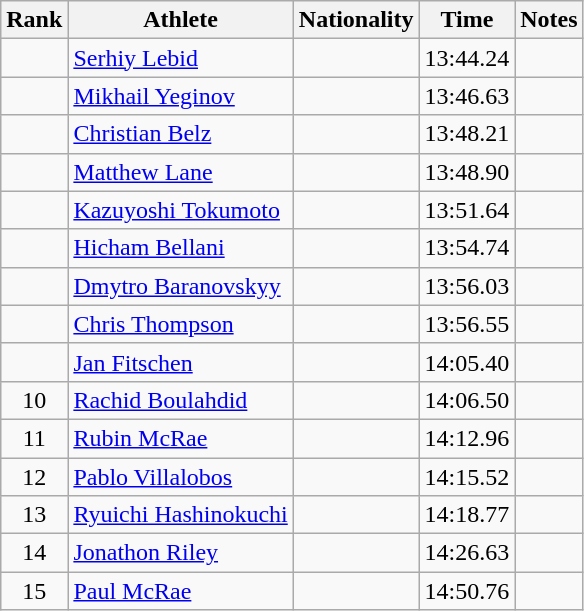<table class="wikitable sortable" style="text-align:center">
<tr>
<th>Rank</th>
<th>Athlete</th>
<th>Nationality</th>
<th>Time</th>
<th>Notes</th>
</tr>
<tr>
<td></td>
<td align=left><a href='#'>Serhiy Lebid</a></td>
<td align=left></td>
<td>13:44.24</td>
<td></td>
</tr>
<tr>
<td></td>
<td align=left><a href='#'>Mikhail Yeginov</a></td>
<td align=left></td>
<td>13:46.63</td>
<td></td>
</tr>
<tr>
<td></td>
<td align=left><a href='#'>Christian Belz</a></td>
<td align=left></td>
<td>13:48.21</td>
<td></td>
</tr>
<tr>
<td></td>
<td align=left><a href='#'>Matthew Lane</a></td>
<td align=left></td>
<td>13:48.90</td>
<td></td>
</tr>
<tr>
<td></td>
<td align=left><a href='#'>Kazuyoshi Tokumoto</a></td>
<td align=left></td>
<td>13:51.64</td>
<td></td>
</tr>
<tr>
<td></td>
<td align=left><a href='#'>Hicham Bellani</a></td>
<td align=left></td>
<td>13:54.74</td>
<td></td>
</tr>
<tr>
<td></td>
<td align=left><a href='#'>Dmytro Baranovskyy</a></td>
<td align=left></td>
<td>13:56.03</td>
<td></td>
</tr>
<tr>
<td></td>
<td align=left><a href='#'>Chris Thompson</a></td>
<td align=left></td>
<td>13:56.55</td>
<td></td>
</tr>
<tr>
<td></td>
<td align=left><a href='#'>Jan Fitschen</a></td>
<td align=left></td>
<td>14:05.40</td>
<td></td>
</tr>
<tr>
<td>10</td>
<td align=left><a href='#'>Rachid Boulahdid</a></td>
<td align=left></td>
<td>14:06.50</td>
<td></td>
</tr>
<tr>
<td>11</td>
<td align=left><a href='#'>Rubin McRae</a></td>
<td align=left></td>
<td>14:12.96</td>
<td></td>
</tr>
<tr>
<td>12</td>
<td align=left><a href='#'>Pablo Villalobos</a></td>
<td align=left></td>
<td>14:15.52</td>
<td></td>
</tr>
<tr>
<td>13</td>
<td align=left><a href='#'>Ryuichi Hashinokuchi</a></td>
<td align=left></td>
<td>14:18.77</td>
<td></td>
</tr>
<tr>
<td>14</td>
<td align=left><a href='#'>Jonathon Riley</a></td>
<td align=left></td>
<td>14:26.63</td>
<td></td>
</tr>
<tr>
<td>15</td>
<td align=left><a href='#'>Paul McRae</a></td>
<td align=left></td>
<td>14:50.76</td>
<td></td>
</tr>
</table>
